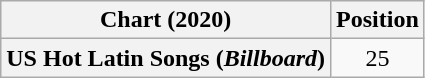<table class="wikitable plainrowheaders" style="text-align:center">
<tr>
<th scope="col">Chart (2020)</th>
<th scope="col">Position</th>
</tr>
<tr>
<th scope="row">US Hot Latin Songs (<em>Billboard</em>)</th>
<td>25</td>
</tr>
</table>
